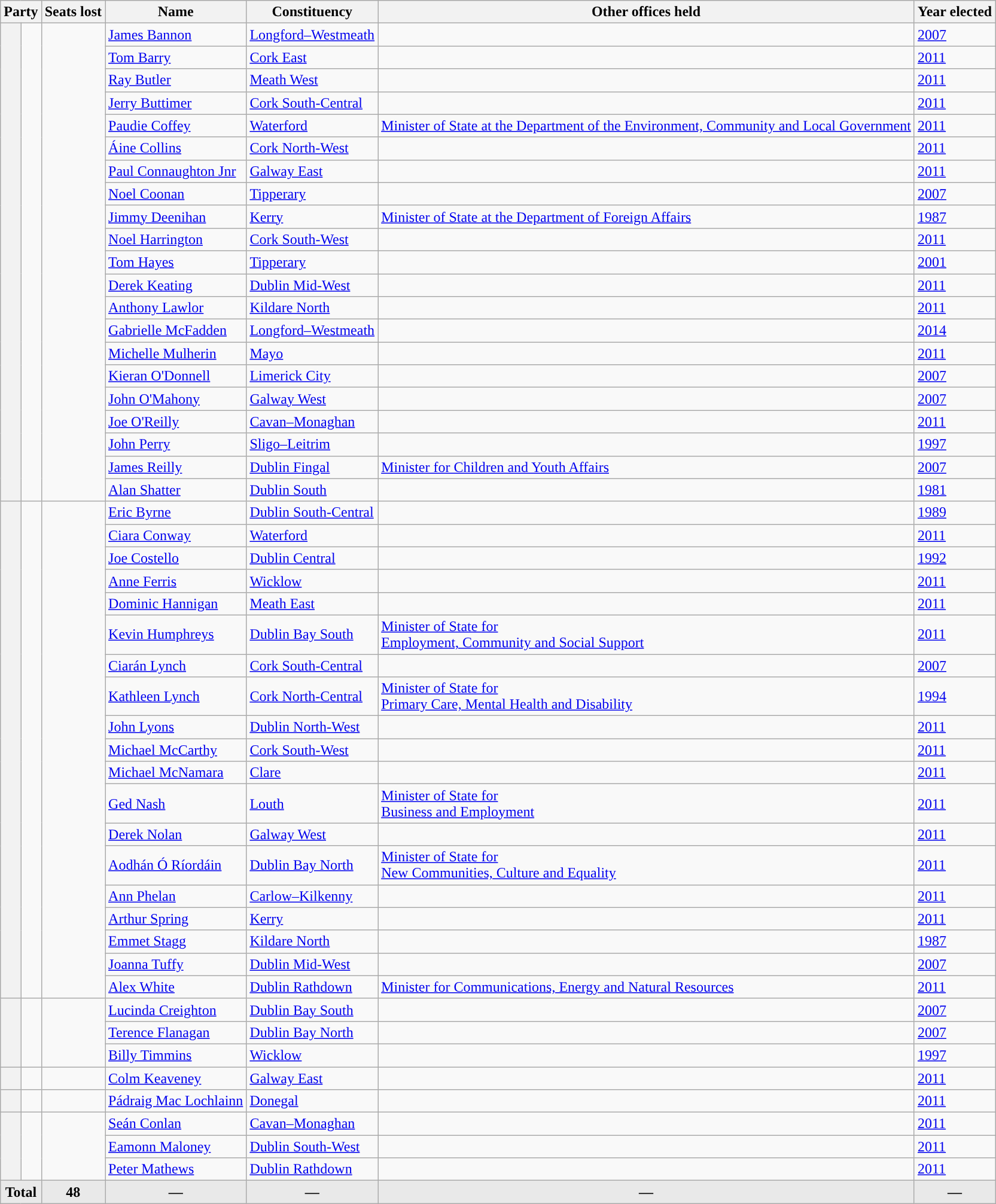<table class="wikitable sortable" style="font-size: 100%;">
<tr>
<th colspan=2>Party</th>
<th>Seats lost</th>
<th>Name</th>
<th>Constituency</th>
<th>Other offices held</th>
<th>Year elected</th>
</tr>
<tr>
<th rowspan="21" style="background-color: "></th>
<td rowspan="21"></td>
<td rowspan="21"></td>
<td data-sort-value="Bannon, James"><a href='#'>James Bannon</a></td>
<td><a href='#'>Longford–Westmeath</a></td>
<td></td>
<td><a href='#'>2007</a></td>
</tr>
<tr>
<td data-sort-value="Barry, Tom"><a href='#'>Tom Barry</a></td>
<td><a href='#'>Cork East</a></td>
<td></td>
<td><a href='#'>2011</a></td>
</tr>
<tr>
<td data-sort-value="Butler, Ray"><a href='#'>Ray Butler</a></td>
<td><a href='#'>Meath West</a></td>
<td></td>
<td><a href='#'>2011</a></td>
</tr>
<tr>
<td data-sort-value="Buttimer, Jerry"><a href='#'>Jerry Buttimer</a></td>
<td><a href='#'>Cork South-Central</a></td>
<td></td>
<td><a href='#'>2011</a></td>
</tr>
<tr>
<td data-sort-value="Coffey, Paudie"><a href='#'>Paudie Coffey</a></td>
<td><a href='#'>Waterford</a></td>
<td><a href='#'>Minister of State at the Department of the Environment, Community and Local Government</a></td>
<td><a href='#'>2011</a></td>
</tr>
<tr>
<td data-sort-value="Collins, Áine"><a href='#'>Áine Collins</a></td>
<td><a href='#'>Cork North-West</a></td>
<td></td>
<td><a href='#'>2011</a></td>
</tr>
<tr>
<td data-sort-value="Connaughton, Paul"><a href='#'>Paul Connaughton Jnr</a></td>
<td><a href='#'>Galway East</a></td>
<td></td>
<td><a href='#'>2011</a></td>
</tr>
<tr>
<td data-sort-value="Coonan, Noel"><a href='#'>Noel Coonan</a></td>
<td><a href='#'>Tipperary</a></td>
<td></td>
<td><a href='#'>2007</a></td>
</tr>
<tr>
<td data-sort-value="Deenihan, Jimmy"><a href='#'>Jimmy Deenihan</a></td>
<td><a href='#'>Kerry</a></td>
<td><a href='#'>Minister of State at the Department of Foreign Affairs</a></td>
<td><a href='#'>1987</a></td>
</tr>
<tr>
<td data-sort-value="Harrington, Noel"><a href='#'>Noel Harrington</a></td>
<td><a href='#'>Cork South-West</a></td>
<td></td>
<td><a href='#'>2011</a></td>
</tr>
<tr>
<td data-sort-value="Hayes, Tom"><a href='#'>Tom Hayes</a></td>
<td><a href='#'>Tipperary</a></td>
<td></td>
<td><a href='#'>2001</a></td>
</tr>
<tr>
<td data-sort-value="Keating, Derek"><a href='#'>Derek Keating</a></td>
<td><a href='#'>Dublin Mid-West</a></td>
<td></td>
<td><a href='#'>2011</a></td>
</tr>
<tr>
<td data-sort-value="Lawlor, Anthony"><a href='#'>Anthony Lawlor</a></td>
<td><a href='#'>Kildare North</a></td>
<td></td>
<td><a href='#'>2011</a></td>
</tr>
<tr>
<td data-sort-value="McFadden, Gabrielle"><a href='#'>Gabrielle McFadden</a></td>
<td><a href='#'>Longford–Westmeath</a></td>
<td></td>
<td><a href='#'>2014</a></td>
</tr>
<tr>
<td data-sort-value="Mulherin, Michelle"><a href='#'>Michelle Mulherin</a></td>
<td><a href='#'>Mayo</a></td>
<td></td>
<td><a href='#'>2011</a></td>
</tr>
<tr>
<td data-sort-value="O'Donnell, Kieran"><a href='#'>Kieran O'Donnell</a></td>
<td><a href='#'>Limerick City</a></td>
<td></td>
<td><a href='#'>2007</a></td>
</tr>
<tr>
<td data-sort-value="O'Mahony, John"><a href='#'>John O'Mahony</a></td>
<td><a href='#'>Galway West</a></td>
<td></td>
<td><a href='#'>2007</a></td>
</tr>
<tr>
<td data-sort-value="O'Reilly, Joe"><a href='#'>Joe O'Reilly</a></td>
<td><a href='#'>Cavan–Monaghan</a></td>
<td></td>
<td><a href='#'>2011</a></td>
</tr>
<tr>
<td data-sort-value="Perry, John"><a href='#'>John Perry</a></td>
<td><a href='#'>Sligo–Leitrim</a></td>
<td></td>
<td><a href='#'>1997</a></td>
</tr>
<tr>
<td data-sort-value="Reilly, James"><a href='#'>James Reilly</a></td>
<td><a href='#'>Dublin Fingal</a></td>
<td><a href='#'>Minister for Children and Youth Affairs</a></td>
<td><a href='#'>2007</a></td>
</tr>
<tr>
<td data-sort-value="Shatter, Alan"><a href='#'>Alan Shatter</a></td>
<td><a href='#'>Dublin South</a></td>
<td></td>
<td><a href='#'>1981</a></td>
</tr>
<tr>
<th rowspan="19" style="background-color: "></th>
<td rowspan="19"></td>
<td rowspan="19"></td>
<td data-sort-value="Byrne, Eric"><a href='#'>Eric Byrne</a></td>
<td><a href='#'>Dublin South-Central</a></td>
<td></td>
<td><a href='#'>1989</a></td>
</tr>
<tr>
<td data-sort-value="Conway, Ciara"><a href='#'>Ciara Conway</a></td>
<td><a href='#'>Waterford</a></td>
<td></td>
<td><a href='#'>2011</a></td>
</tr>
<tr>
<td data-sort-value="Costello, Joe"><a href='#'>Joe Costello</a></td>
<td><a href='#'>Dublin Central</a></td>
<td></td>
<td><a href='#'>1992</a></td>
</tr>
<tr>
<td data-sort-value="Ferris, Anne"><a href='#'>Anne Ferris</a></td>
<td><a href='#'>Wicklow</a></td>
<td></td>
<td><a href='#'>2011</a></td>
</tr>
<tr>
<td data-sort-value="Hannigan, Dominic"><a href='#'>Dominic Hannigan</a></td>
<td><a href='#'>Meath East</a></td>
<td></td>
<td><a href='#'>2011</a></td>
</tr>
<tr>
<td data-sort-value="Humphreys, Kevin"><a href='#'>Kevin Humphreys</a></td>
<td><a href='#'>Dublin Bay South</a></td>
<td><a href='#'>Minister of State for<br>Employment, Community and Social Support</a></td>
<td><a href='#'>2011</a></td>
</tr>
<tr>
<td data-sort-value="Lynch, Ciarán"><a href='#'>Ciarán Lynch</a></td>
<td><a href='#'>Cork South-Central</a></td>
<td></td>
<td><a href='#'>2007</a></td>
</tr>
<tr>
<td data-sort-value="Lynch, Kathleen"><a href='#'>Kathleen Lynch</a></td>
<td><a href='#'>Cork North-Central</a></td>
<td><a href='#'>Minister of State for<br>Primary Care, Mental Health and Disability</a></td>
<td><a href='#'>1994</a></td>
</tr>
<tr>
<td data-sort-value="Lyons, John"><a href='#'>John Lyons</a></td>
<td><a href='#'>Dublin North-West</a></td>
<td></td>
<td><a href='#'>2011</a></td>
</tr>
<tr>
<td data-sort-value="McCarthy, Michael"><a href='#'>Michael McCarthy</a></td>
<td><a href='#'>Cork South-West</a></td>
<td></td>
<td><a href='#'>2011</a></td>
</tr>
<tr>
<td data-sort-value="McNamara, Michael"><a href='#'>Michael McNamara</a></td>
<td><a href='#'>Clare</a></td>
<td></td>
<td><a href='#'>2011</a></td>
</tr>
<tr>
<td data-sort-value="Nash, Ged"><a href='#'>Ged Nash</a></td>
<td><a href='#'>Louth</a></td>
<td><a href='#'>Minister of State for<br>Business and Employment</a></td>
<td><a href='#'>2011</a></td>
</tr>
<tr>
<td data-sort-value="Nolan, Derek"><a href='#'>Derek Nolan</a></td>
<td><a href='#'>Galway West</a></td>
<td></td>
<td><a href='#'>2011</a></td>
</tr>
<tr>
<td data-sort-value="Ó Ríordáin, Aodhán"><a href='#'>Aodhán Ó Ríordáin</a></td>
<td><a href='#'>Dublin Bay North</a></td>
<td><a href='#'>Minister of State for<br>New Communities, Culture and Equality</a></td>
<td><a href='#'>2011</a></td>
</tr>
<tr>
<td data-sort-value="Phelan, Ann"><a href='#'>Ann Phelan</a></td>
<td><a href='#'>Carlow–Kilkenny</a></td>
<td></td>
<td><a href='#'>2011</a></td>
</tr>
<tr>
<td data-sort-value="Spring, Arthur"><a href='#'>Arthur Spring</a></td>
<td><a href='#'>Kerry</a></td>
<td></td>
<td><a href='#'>2011</a></td>
</tr>
<tr>
<td data-sort-value="Stagg, Emmet"><a href='#'>Emmet Stagg</a></td>
<td><a href='#'>Kildare North</a></td>
<td></td>
<td><a href='#'>1987</a></td>
</tr>
<tr>
<td data-sort-value="Tuffy, Joanna"><a href='#'>Joanna Tuffy</a></td>
<td><a href='#'>Dublin Mid-West</a></td>
<td></td>
<td><a href='#'>2007</a></td>
</tr>
<tr>
<td data-sort-value="White, Alex"><a href='#'>Alex White</a></td>
<td><a href='#'>Dublin Rathdown</a></td>
<td><a href='#'>Minister for Communications, Energy and Natural Resources</a></td>
<td><a href='#'>2011</a></td>
</tr>
<tr>
<th rowspan="3" style="background-color: "></th>
<td rowspan="3"></td>
<td rowspan="3"></td>
<td data-sort-value="Creighton, Lucinda"><a href='#'>Lucinda Creighton</a></td>
<td><a href='#'>Dublin Bay South</a></td>
<td></td>
<td><a href='#'>2007</a></td>
</tr>
<tr>
<td data-sort-value="Flanagan, Terence"><a href='#'>Terence Flanagan</a></td>
<td><a href='#'>Dublin Bay North</a></td>
<td></td>
<td><a href='#'>2007</a></td>
</tr>
<tr>
<td data-sort-value="Timmins, Billy"><a href='#'>Billy Timmins</a></td>
<td><a href='#'>Wicklow</a></td>
<td></td>
<td><a href='#'>1997</a></td>
</tr>
<tr>
<th rowspan="1" style="background-color: "></th>
<td rowspan="1"></td>
<td rowspan="1"></td>
<td data-sort-value="Keaveney, Colm"><a href='#'>Colm Keaveney</a></td>
<td><a href='#'>Galway East</a></td>
<td></td>
<td><a href='#'>2011</a></td>
</tr>
<tr>
<th rowspan="1" style="background-color: "></th>
<td rowspan="1"></td>
<td rowspan="1"></td>
<td data-sort-value="Mac Lochlainn, Pádraig"><a href='#'>Pádraig Mac Lochlainn</a></td>
<td><a href='#'>Donegal</a></td>
<td></td>
<td><a href='#'>2011</a></td>
</tr>
<tr>
<th rowspan="3" style="background-color: "></th>
<td rowspan="3"></td>
<td rowspan="3"></td>
<td data-sort-value="Conlan, Seán"><a href='#'>Seán Conlan</a></td>
<td><a href='#'>Cavan–Monaghan</a></td>
<td></td>
<td><a href='#'>2011</a></td>
</tr>
<tr>
<td data-sort-value="Maloney, Eamonn"><a href='#'>Eamonn Maloney</a></td>
<td><a href='#'>Dublin South-West</a></td>
<td></td>
<td><a href='#'>2011</a></td>
</tr>
<tr>
<td data-sort-value="Mathews, Peter"><a href='#'>Peter Mathews</a></td>
<td><a href='#'>Dublin Rathdown</a></td>
<td></td>
<td><a href='#'>2011</a></td>
</tr>
<tr class="unsortable">
<th colspan=2 style="background-color:#E9E9E9">Total</th>
<th style="background-color:#E9E9E9">48</th>
<th style="background-color:#E9E9E9">—</th>
<th style="background-color:#E9E9E9">—</th>
<th style="background-color:#E9E9E9">—</th>
<th style="background-color:#E9E9E9">—</th>
</tr>
</table>
